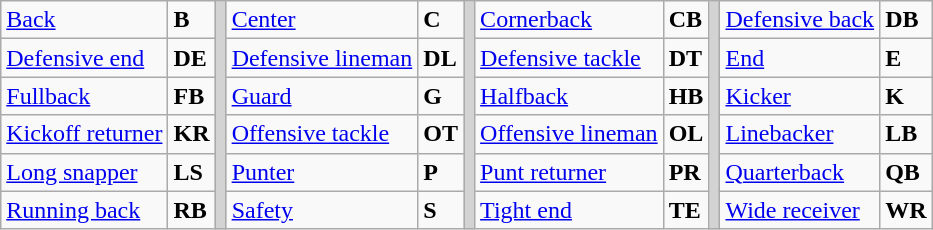<table class="wikitable">
<tr>
<td><a href='#'>Back</a></td>
<td><strong>B</strong></td>
<td rowSpan="6" style="background-color:lightgrey;"></td>
<td><a href='#'>Center</a></td>
<td><strong>C</strong></td>
<td rowSpan="6" style="background-color:lightgrey;"></td>
<td><a href='#'>Cornerback</a></td>
<td><strong>CB</strong></td>
<td rowSpan="6" style="background-color:lightgrey;"></td>
<td><a href='#'>Defensive back</a></td>
<td><strong>DB</strong></td>
</tr>
<tr>
<td><a href='#'>Defensive end</a></td>
<td><strong>DE</strong></td>
<td><a href='#'>Defensive lineman</a></td>
<td><strong>DL</strong></td>
<td><a href='#'>Defensive tackle</a></td>
<td><strong>DT</strong></td>
<td><a href='#'>End</a></td>
<td><strong>E</strong></td>
</tr>
<tr>
<td><a href='#'>Fullback</a></td>
<td><strong>FB</strong></td>
<td><a href='#'>Guard</a></td>
<td><strong>G</strong></td>
<td><a href='#'>Halfback</a></td>
<td><strong>HB</strong></td>
<td><a href='#'>Kicker</a></td>
<td><strong>K</strong></td>
</tr>
<tr>
<td><a href='#'>Kickoff returner</a></td>
<td><strong>KR</strong></td>
<td><a href='#'>Offensive tackle</a></td>
<td><strong>OT</strong></td>
<td><a href='#'>Offensive lineman</a></td>
<td><strong>OL</strong></td>
<td><a href='#'>Linebacker</a></td>
<td><strong>LB</strong></td>
</tr>
<tr>
<td><a href='#'>Long snapper</a></td>
<td><strong>LS</strong></td>
<td><a href='#'>Punter</a></td>
<td><strong>P</strong></td>
<td><a href='#'>Punt returner</a></td>
<td><strong>PR</strong></td>
<td><a href='#'>Quarterback</a></td>
<td><strong>QB</strong></td>
</tr>
<tr>
<td><a href='#'>Running back</a></td>
<td><strong>RB</strong></td>
<td><a href='#'>Safety</a></td>
<td><strong>S</strong></td>
<td><a href='#'>Tight end</a></td>
<td><strong>TE</strong></td>
<td><a href='#'>Wide receiver</a></td>
<td><strong>WR</strong></td>
</tr>
</table>
